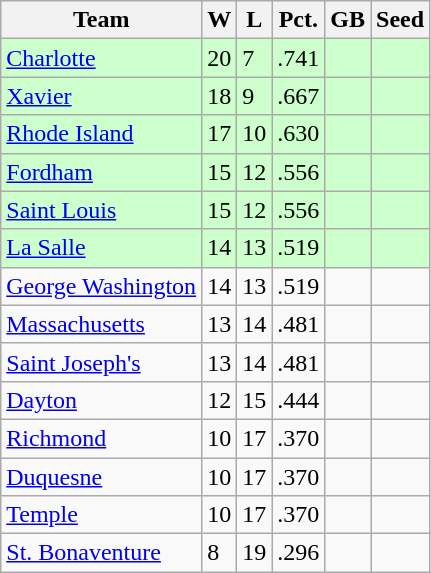<table class=wikitable>
<tr>
<th>Team</th>
<th>W</th>
<th>L</th>
<th>Pct.</th>
<th>GB</th>
<th>Seed</th>
</tr>
<tr bgcolor=#ccffcc>
<td><a href='#'>Charlotte</a></td>
<td>20</td>
<td>7</td>
<td>.741</td>
<td></td>
<td></td>
</tr>
<tr bgcolor=#ccffcc>
<td><a href='#'>Xavier</a></td>
<td>18</td>
<td>9</td>
<td>.667</td>
<td></td>
<td></td>
</tr>
<tr bgcolor=#ccffcc>
<td><a href='#'>Rhode Island</a></td>
<td>17</td>
<td>10</td>
<td>.630</td>
<td></td>
<td></td>
</tr>
<tr bgcolor=#ccffcc>
<td><a href='#'>Fordham</a></td>
<td>15</td>
<td>12</td>
<td>.556</td>
<td></td>
<td></td>
</tr>
<tr bgcolor=#ccffcc>
<td><a href='#'>Saint Louis</a></td>
<td>15</td>
<td>12</td>
<td>.556</td>
<td></td>
<td></td>
</tr>
<tr bgcolor=#ccffcc>
<td><a href='#'>La Salle</a></td>
<td>14</td>
<td>13</td>
<td>.519</td>
<td></td>
<td></td>
</tr>
<tr>
<td><a href='#'>George Washington</a></td>
<td>14</td>
<td>13</td>
<td>.519</td>
<td></td>
<td></td>
</tr>
<tr>
<td><a href='#'>Massachusetts</a></td>
<td>13</td>
<td>14</td>
<td>.481</td>
<td></td>
<td></td>
</tr>
<tr>
<td><a href='#'>Saint Joseph's</a></td>
<td>13</td>
<td>14</td>
<td>.481</td>
<td></td>
<td></td>
</tr>
<tr>
<td><a href='#'>Dayton</a></td>
<td>12</td>
<td>15</td>
<td>.444</td>
<td></td>
<td></td>
</tr>
<tr>
<td><a href='#'>Richmond</a></td>
<td>10</td>
<td>17</td>
<td>.370</td>
<td></td>
<td></td>
</tr>
<tr>
<td><a href='#'>Duquesne</a></td>
<td>10</td>
<td>17</td>
<td>.370</td>
<td></td>
<td></td>
</tr>
<tr>
<td><a href='#'>Temple</a></td>
<td>10</td>
<td>17</td>
<td>.370</td>
<td></td>
<td></td>
</tr>
<tr>
<td><a href='#'>St. Bonaventure</a></td>
<td>8</td>
<td>19</td>
<td>.296</td>
<td></td>
<td></td>
</tr>
</table>
